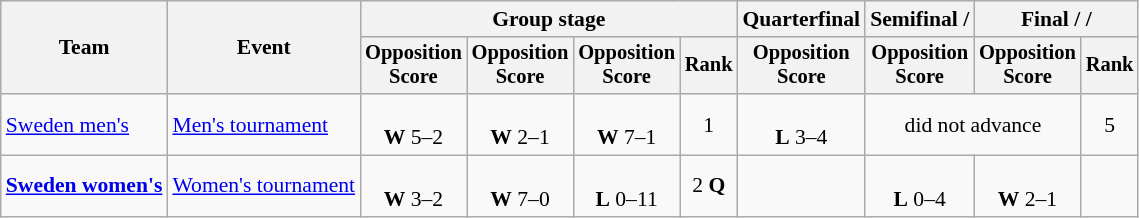<table class="wikitable" style="font-size:90%">
<tr>
<th rowspan=2>Team</th>
<th rowspan=2>Event</th>
<th colspan=4>Group stage</th>
<th>Quarterfinal</th>
<th>Semifinal / </th>
<th colspan=2>Final /  / </th>
</tr>
<tr style="font-size:95%">
<th>Opposition<br>Score</th>
<th>Opposition<br>Score</th>
<th>Opposition<br>Score</th>
<th>Rank</th>
<th>Opposition<br>Score</th>
<th>Opposition<br>Score</th>
<th>Opposition<br>Score</th>
<th>Rank</th>
</tr>
<tr align=center>
<td align=left><a href='#'>Sweden men's</a></td>
<td align=left><a href='#'>Men's tournament</a></td>
<td><br><strong>W</strong> 5–2</td>
<td><br><strong>W</strong> 2–1</td>
<td><br><strong>W</strong> 7–1</td>
<td>1</td>
<td><br><strong>L</strong> 3–4</td>
<td colspan=2>did not advance</td>
<td>5</td>
</tr>
<tr align=center>
<td align=left><strong><a href='#'>Sweden women's</a></strong></td>
<td align=left><a href='#'>Women's tournament</a></td>
<td><br> <strong>W</strong> 3–2</td>
<td><br> <strong>W</strong> 7–0</td>
<td><br> <strong>L</strong> 0–11</td>
<td>2 <strong>Q</strong></td>
<td></td>
<td><br> <strong>L</strong> 0–4</td>
<td><br> <strong>W</strong> 2–1</td>
<td></td>
</tr>
</table>
